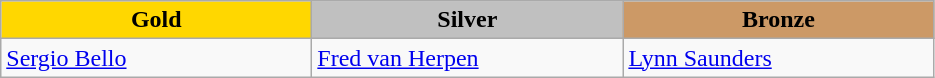<table class="wikitable" style="text-align:left">
<tr align="center">
<td width=200 bgcolor=gold><strong>Gold</strong></td>
<td width=200 bgcolor=silver><strong>Silver</strong></td>
<td width=200 bgcolor=CC9966><strong>Bronze</strong></td>
</tr>
<tr>
<td><a href='#'>Sergio Bello</a><br><em></em></td>
<td><a href='#'>Fred van Herpen</a><br><em></em></td>
<td><a href='#'>Lynn Saunders</a><br><em></em></td>
</tr>
</table>
